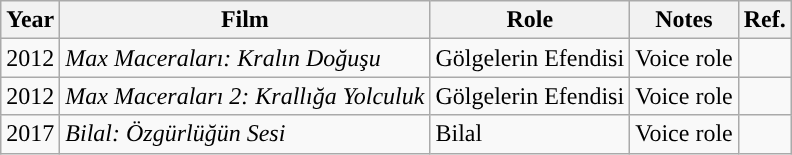<table class="wikitable">
<tr>
<th>Year</th>
<th>Film</th>
<th>Role</th>
<th>Notes</th>
<th>Ref.</th>
</tr>
<tr>
<td>2012</td>
<td><em>Max Maceraları: Kralın Doğuşu</em></td>
<td>Gölgelerin Efendisi</td>
<td>Voice role</td>
<td></td>
</tr>
<tr>
<td>2012</td>
<td><em>Max Maceraları 2: Krallığa Yolculuk</em></td>
<td>Gölgelerin Efendisi</td>
<td>Voice role</td>
<td></td>
</tr>
<tr>
<td>2017</td>
<td><em>Bilal: Özgürlüğün Sesi</em></td>
<td>Bilal</td>
<td>Voice role</td>
<td></td>
</tr>
</table>
